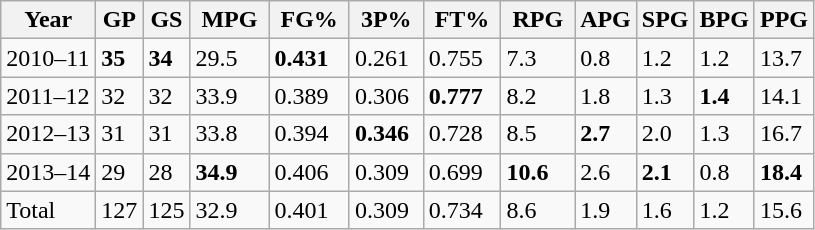<table class="wikitable">
<tr>
<th>Year</th>
<th>GP</th>
<th>GS</th>
<th> MPG </th>
<th> FG% </th>
<th> 3P% </th>
<th> FT% </th>
<th> RPG </th>
<th>APG</th>
<th>SPG</th>
<th>BPG</th>
<th>PPG</th>
</tr>
<tr>
<td>2010–11</td>
<td><strong>35</strong></td>
<td><strong>34</strong></td>
<td>29.5</td>
<td><strong>0.431</strong></td>
<td>0.261</td>
<td>0.755</td>
<td>7.3</td>
<td>0.8</td>
<td>1.2</td>
<td>1.2</td>
<td>13.7</td>
</tr>
<tr>
<td>2011–12</td>
<td>32</td>
<td>32</td>
<td>33.9</td>
<td>0.389</td>
<td>0.306</td>
<td><strong>0.777</strong></td>
<td>8.2</td>
<td>1.8</td>
<td>1.3</td>
<td><strong>1.4</strong></td>
<td>14.1</td>
</tr>
<tr>
<td>2012–13</td>
<td>31</td>
<td>31</td>
<td>33.8</td>
<td>0.394</td>
<td><strong>0.346</strong></td>
<td>0.728</td>
<td>8.5</td>
<td><strong>2.7</strong></td>
<td>2.0</td>
<td>1.3</td>
<td>16.7</td>
</tr>
<tr>
<td>2013–14</td>
<td>29</td>
<td>28</td>
<td><strong>34.9</strong></td>
<td>0.406</td>
<td>0.309</td>
<td>0.699</td>
<td><strong>10.6</strong></td>
<td>2.6</td>
<td><strong>2.1</strong></td>
<td>0.8</td>
<td><strong>18.4</strong></td>
</tr>
<tr>
<td>Total</td>
<td>127</td>
<td>125</td>
<td>32.9</td>
<td>0.401</td>
<td>0.309</td>
<td>0.734</td>
<td>8.6</td>
<td>1.9</td>
<td>1.6</td>
<td>1.2</td>
<td>15.6</td>
</tr>
</table>
